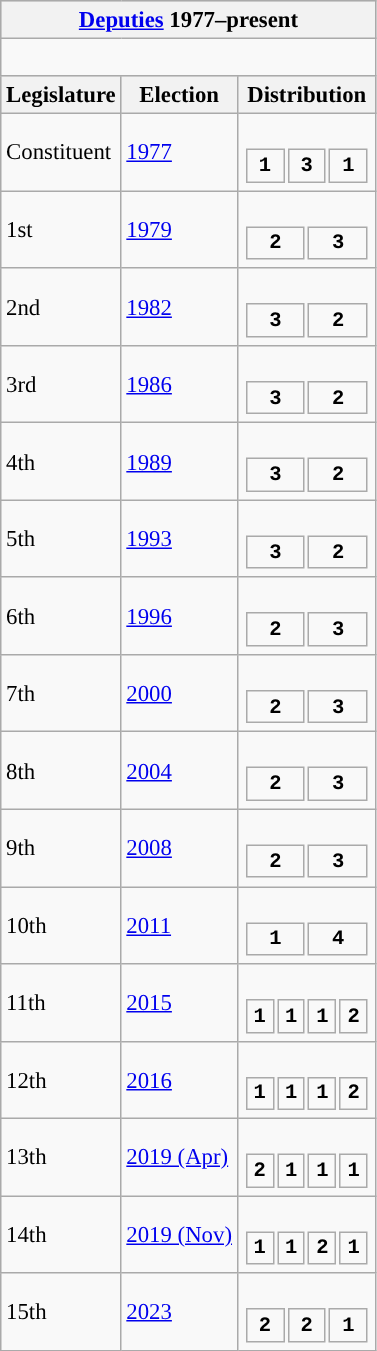<table class="wikitable" style="font-size:95%;">
<tr bgcolor="#CCCCCC">
<th colspan="3"><a href='#'>Deputies</a> 1977–present</th>
</tr>
<tr>
<td colspan="3"><br>











</td>
</tr>
<tr bgcolor="#CCCCCC">
<th>Legislature</th>
<th>Election</th>
<th>Distribution</th>
</tr>
<tr>
<td>Constituent</td>
<td><a href='#'>1977</a></td>
<td><br><table style="width:6.25em; font-size:90%; text-align:center; font-family:Courier New;">
<tr style="font-weight:bold">
<td style="background:">1</td>
<td style="background:">3</td>
<td style="background:">1</td>
</tr>
</table>
</td>
</tr>
<tr>
<td>1st</td>
<td><a href='#'>1979</a></td>
<td><br><table style="width:6.25em; font-size:90%; text-align:center; font-family:Courier New;">
<tr style="font-weight:bold">
<td style="background:">2</td>
<td style="background:">3</td>
</tr>
</table>
</td>
</tr>
<tr>
<td>2nd</td>
<td><a href='#'>1982</a></td>
<td><br><table style="width:6.25em; font-size:90%; text-align:center; font-family:Courier New;">
<tr style="font-weight:bold">
<td style="background:">3</td>
<td style="background:">2</td>
</tr>
</table>
</td>
</tr>
<tr>
<td>3rd</td>
<td><a href='#'>1986</a></td>
<td><br><table style="width:6.25em; font-size:90%; text-align:center; font-family:Courier New;">
<tr style="font-weight:bold">
<td style="background:">3</td>
<td style="background:">2</td>
</tr>
</table>
</td>
</tr>
<tr>
<td>4th</td>
<td><a href='#'>1989</a></td>
<td><br><table style="width:6.25em; font-size:90%; text-align:center; font-family:Courier New;">
<tr style="font-weight:bold">
<td style="background:">3</td>
<td style="background:">2</td>
</tr>
</table>
</td>
</tr>
<tr>
<td>5th</td>
<td><a href='#'>1993</a></td>
<td><br><table style="width:6.25em; font-size:90%; text-align:center; font-family:Courier New;">
<tr style="font-weight:bold">
<td style="background:">3</td>
<td style="background:">2</td>
</tr>
</table>
</td>
</tr>
<tr>
<td>6th</td>
<td><a href='#'>1996</a></td>
<td><br><table style="width:6.25em; font-size:90%; text-align:center; font-family:Courier New;">
<tr style="font-weight:bold">
<td style="background:">2</td>
<td style="background:">3</td>
</tr>
</table>
</td>
</tr>
<tr>
<td>7th</td>
<td><a href='#'>2000</a></td>
<td><br><table style="width:6.25em; font-size:90%; text-align:center; font-family:Courier New;">
<tr style="font-weight:bold">
<td style="background:">2</td>
<td style="background:">3</td>
</tr>
</table>
</td>
</tr>
<tr>
<td>8th</td>
<td><a href='#'>2004</a></td>
<td><br><table style="width:6.25em; font-size:90%; text-align:center; font-family:Courier New;">
<tr style="font-weight:bold">
<td style="background:">2</td>
<td style="background:">3</td>
</tr>
</table>
</td>
</tr>
<tr>
<td>9th</td>
<td><a href='#'>2008</a></td>
<td><br><table style="width:6.25em; font-size:90%; text-align:center; font-family:Courier New;">
<tr style="font-weight:bold">
<td style="background:">2</td>
<td style="background:">3</td>
</tr>
</table>
</td>
</tr>
<tr>
<td>10th</td>
<td><a href='#'>2011</a></td>
<td><br><table style="width:6.25em; font-size:90%; text-align:center; font-family:Courier New;">
<tr style="font-weight:bold">
<td style="background:">1</td>
<td style="background:">4</td>
</tr>
</table>
</td>
</tr>
<tr>
<td>11th</td>
<td><a href='#'>2015</a></td>
<td><br><table style="width:6.25em; font-size:90%; text-align:center; font-family:Courier New;">
<tr style="font-weight:bold">
<td style="background:">1</td>
<td style="background:">1</td>
<td style="background:">1</td>
<td style="background:">2</td>
</tr>
</table>
</td>
</tr>
<tr>
<td>12th</td>
<td><a href='#'>2016</a></td>
<td><br><table style="width:6.25em; font-size:90%; text-align:center; font-family:Courier New;">
<tr style="font-weight:bold">
<td style="background:">1</td>
<td style="background:">1</td>
<td style="background:">1</td>
<td style="background:">2</td>
</tr>
</table>
</td>
</tr>
<tr>
<td>13th</td>
<td><a href='#'>2019 (Apr)</a></td>
<td><br><table style="width:6.25em; font-size:90%; text-align:center; font-family:Courier New;">
<tr style="font-weight:bold">
<td style="background:">2</td>
<td style="background:">1</td>
<td style="background:">1</td>
<td style="background:">1</td>
</tr>
</table>
</td>
</tr>
<tr>
<td>14th</td>
<td><a href='#'>2019 (Nov)</a></td>
<td><br><table style="width:6.25em; font-size:90%; text-align:center; font-family:Courier New;">
<tr style="font-weight:bold">
<td style="background:">1</td>
<td style="background:">1</td>
<td style="background:">2</td>
<td style="background:">1</td>
</tr>
</table>
</td>
</tr>
<tr>
<td>15th</td>
<td><a href='#'>2023</a></td>
<td><br><table style="width:6.25em; font-size:90%; text-align:center; font-family:Courier New;">
<tr style="font-weight:bold">
<td style="background:">2</td>
<td style="background:">2</td>
<td style="background:">1</td>
</tr>
</table>
</td>
</tr>
</table>
